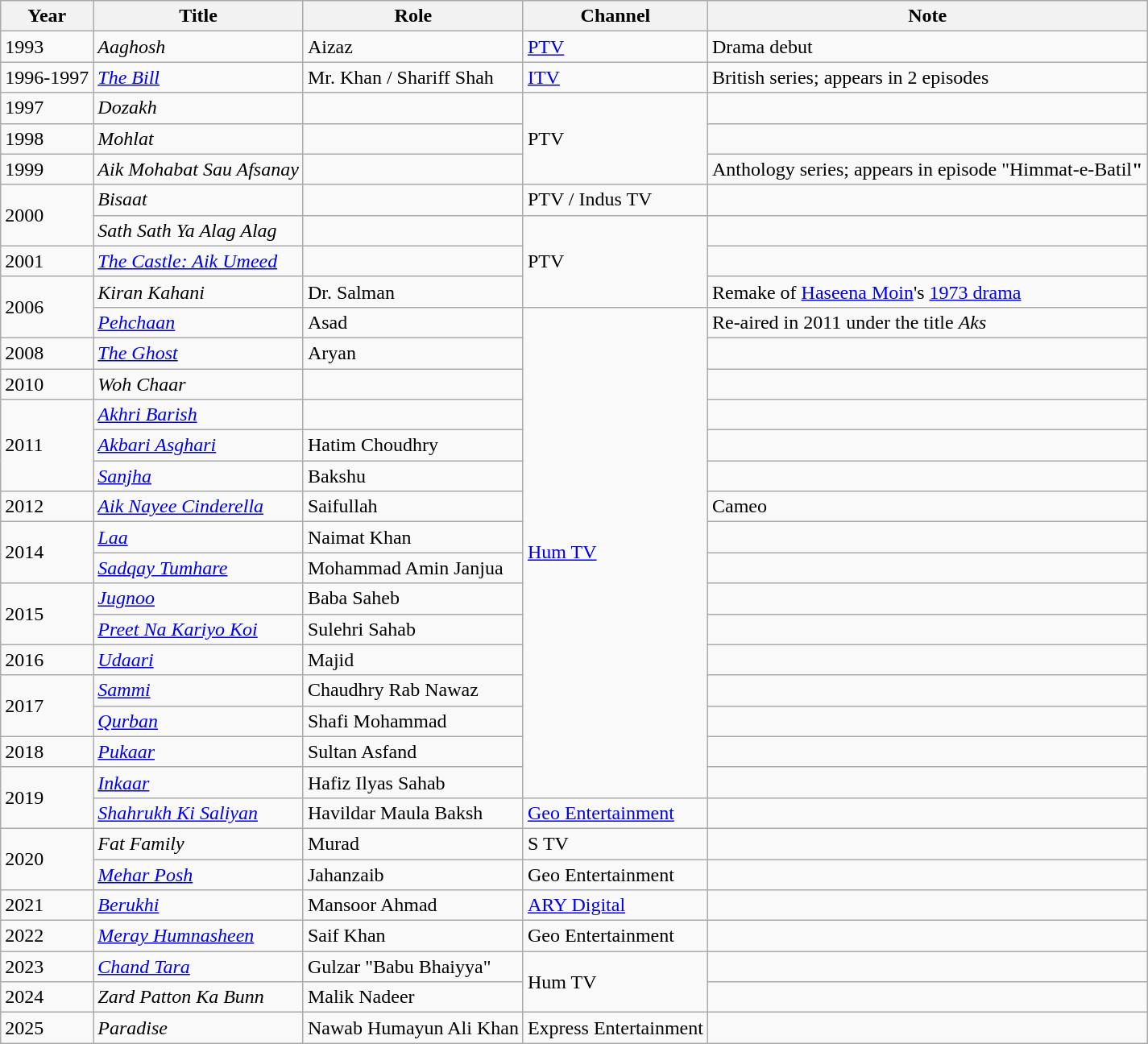<table class="wikitable">
<tr>
<th>Year</th>
<th>Title</th>
<th>Role</th>
<th>Channel</th>
<th>Note</th>
</tr>
<tr>
<td>1993</td>
<td><em>Aaghosh</em></td>
<td>Aizaz</td>
<td><a href='#'>PTV</a></td>
<td>Drama debut</td>
</tr>
<tr>
<td>1996-1997</td>
<td><em><a href='#'>The Bill</a></em></td>
<td>Mr. Khan / Shariff Shah</td>
<td><a href='#'>ITV</a></td>
<td>British series; appears in 2 episodes</td>
</tr>
<tr>
<td>1997</td>
<td><em>Dozakh</em></td>
<td></td>
<td rowspan="3">PTV</td>
<td></td>
</tr>
<tr>
<td>1998</td>
<td><em>Mohlat</em></td>
<td></td>
<td></td>
</tr>
<tr>
<td>1999</td>
<td><em>Aik Mohabat Sau Afsanay</em></td>
<td></td>
<td>Anthology series; appears in episode "Himmat-e-Batil<strong>"</strong></td>
</tr>
<tr>
<td rowspan="2">2000</td>
<td><em>Bisaat</em></td>
<td></td>
<td>PTV / Indus TV</td>
<td></td>
</tr>
<tr>
<td><em>Sath Sath Ya Alag Alag</em></td>
<td></td>
<td rowspan="3">PTV</td>
<td></td>
</tr>
<tr>
<td>2001</td>
<td><em><a href='#'>The Castle: Aik Umeed</a></em></td>
<td></td>
<td></td>
</tr>
<tr>
<td rowspan="2">2006</td>
<td><em>Kiran Kahani</em></td>
<td>Dr. Salman</td>
<td>Remake of <a href='#'>Haseena Moin</a>'s <a href='#'>1973 drama</a></td>
</tr>
<tr>
<td><em><a href='#'>Pehchaan</a></em></td>
<td>Asad</td>
<td rowspan="16"><a href='#'>Hum TV</a></td>
<td>Re-aired in 2011 under the title <em>Aks</em></td>
</tr>
<tr>
<td>2008</td>
<td><em><a href='#'>The Ghost</a></em></td>
<td>Aryan</td>
<td></td>
</tr>
<tr>
<td>2010</td>
<td><em>Woh Chaar</em></td>
<td></td>
<td></td>
</tr>
<tr>
<td rowspan="3">2011</td>
<td><em><a href='#'>Akhri Barish</a></em></td>
<td></td>
<td></td>
</tr>
<tr>
<td><em><a href='#'>Akbari Asghari</a></em></td>
<td>Hatim Choudhry</td>
<td></td>
</tr>
<tr>
<td><em><a href='#'>Sanjha</a></em></td>
<td>Bakshu</td>
<td></td>
</tr>
<tr>
<td>2012</td>
<td><em><a href='#'>Aik Nayee Cinderella</a></em></td>
<td>Saifullah</td>
<td>Cameo</td>
</tr>
<tr>
<td rowspan="2">2014</td>
<td><em><a href='#'>Laa</a></em></td>
<td>Naimat Khan</td>
<td></td>
</tr>
<tr>
<td><em><a href='#'>Sadqay Tumhare</a></em></td>
<td>Mohammad Amin Janjua</td>
<td></td>
</tr>
<tr>
<td rowspan="2">2015</td>
<td><em><a href='#'>Jugnoo</a></em></td>
<td>Baba Saheb</td>
<td></td>
</tr>
<tr>
<td><em><a href='#'>Preet Na Kariyo Koi</a></em></td>
<td>Sulehri Sahab</td>
<td></td>
</tr>
<tr>
<td>2016</td>
<td><em><a href='#'>Udaari</a></em></td>
<td>Majid</td>
<td></td>
</tr>
<tr>
<td rowspan="2">2017</td>
<td><em><a href='#'>Sammi</a></em></td>
<td>Chaudhry Rab Nawaz</td>
<td></td>
</tr>
<tr>
<td><em><a href='#'>Qurban</a></em></td>
<td>Shafi Mohammad</td>
<td></td>
</tr>
<tr>
<td>2018</td>
<td><em><a href='#'>Pukaar</a></em></td>
<td>Sultan Asfand</td>
<td></td>
</tr>
<tr>
<td rowspan="2">2019</td>
<td><em><a href='#'>Inkaar</a></em></td>
<td>Hafiz Ilyas Sahab</td>
<td></td>
</tr>
<tr>
<td><em><a href='#'>Shahrukh Ki Saliyan</a></em></td>
<td>Havildar Maula Baksh</td>
<td><a href='#'>Geo Entertainment</a></td>
<td></td>
</tr>
<tr>
<td rowspan="2">2020</td>
<td><em>Fat Family</em></td>
<td>Murad</td>
<td>S TV</td>
<td></td>
</tr>
<tr>
<td><em><a href='#'>Mehar Posh</a></em></td>
<td>Jahanzaib</td>
<td>Geo Entertainment</td>
<td></td>
</tr>
<tr>
<td>2021</td>
<td><em><a href='#'>Berukhi</a></em></td>
<td>Mansoor Ahmad</td>
<td><a href='#'>ARY Digital</a></td>
<td></td>
</tr>
<tr>
<td>2022</td>
<td><em><a href='#'>Meray Humnasheen</a></em></td>
<td>Saif Khan</td>
<td>Geo Entertainment</td>
<td></td>
</tr>
<tr>
<td>2023</td>
<td><em><a href='#'>Chand Tara</a></em></td>
<td>Gulzar "Babu Bhaiyya"</td>
<td rowspan="2">Hum TV</td>
<td></td>
</tr>
<tr>
<td>2024</td>
<td><em>Zard Patton Ka Bunn</em></td>
<td>Malik Nadeer</td>
<td></td>
</tr>
<tr>
<td>2025</td>
<td><em>Paradise</em></td>
<td>Nawab Humayun Ali Khan</td>
<td>Express Entertainment</td>
<td></td>
</tr>
</table>
